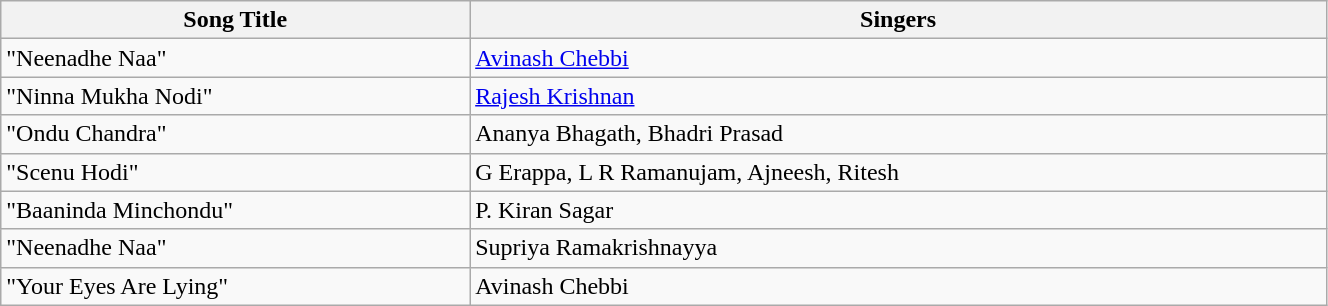<table class="wikitable" width="70%">
<tr>
<th>Song Title</th>
<th>Singers</th>
</tr>
<tr>
<td>"Neenadhe Naa"</td>
<td><a href='#'>Avinash Chebbi</a></td>
</tr>
<tr>
<td>"Ninna Mukha Nodi"</td>
<td><a href='#'>Rajesh Krishnan</a></td>
</tr>
<tr>
<td>"Ondu Chandra"</td>
<td>Ananya Bhagath, Bhadri Prasad</td>
</tr>
<tr>
<td>"Scenu Hodi"</td>
<td>G Erappa, L R Ramanujam, Ajneesh, Ritesh</td>
</tr>
<tr>
<td>"Baaninda Minchondu"</td>
<td>P. Kiran Sagar</td>
</tr>
<tr>
<td>"Neenadhe Naa"</td>
<td>Supriya Ramakrishnayya</td>
</tr>
<tr>
<td>"Your Eyes Are Lying"</td>
<td>Avinash Chebbi</td>
</tr>
</table>
